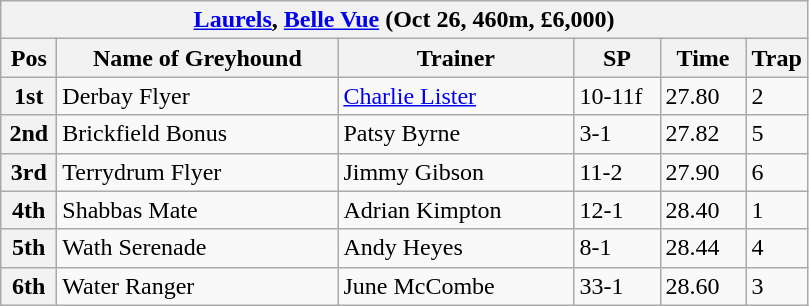<table class="wikitable">
<tr>
<th colspan="6"><a href='#'>Laurels</a>, <a href='#'>Belle Vue</a> (Oct 26, 460m, £6,000)</th>
</tr>
<tr>
<th width=30>Pos</th>
<th width=180>Name of Greyhound</th>
<th width=150>Trainer</th>
<th width=50>SP</th>
<th width=50>Time</th>
<th width=30>Trap</th>
</tr>
<tr>
<th>1st</th>
<td>Derbay Flyer</td>
<td><a href='#'>Charlie Lister</a></td>
<td>10-11f</td>
<td>27.80</td>
<td>2</td>
</tr>
<tr>
<th>2nd</th>
<td>Brickfield Bonus</td>
<td>Patsy Byrne</td>
<td>3-1</td>
<td>27.82</td>
<td>5</td>
</tr>
<tr>
<th>3rd</th>
<td>Terrydrum Flyer</td>
<td>Jimmy Gibson</td>
<td>11-2</td>
<td>27.90</td>
<td>6</td>
</tr>
<tr>
<th>4th</th>
<td>Shabbas Mate</td>
<td>Adrian Kimpton</td>
<td>12-1</td>
<td>28.40</td>
<td>1</td>
</tr>
<tr>
<th>5th</th>
<td>Wath Serenade</td>
<td>Andy Heyes</td>
<td>8-1</td>
<td>28.44</td>
<td>4</td>
</tr>
<tr>
<th>6th</th>
<td>Water Ranger</td>
<td>June McCombe</td>
<td>33-1</td>
<td>28.60</td>
<td>3</td>
</tr>
</table>
